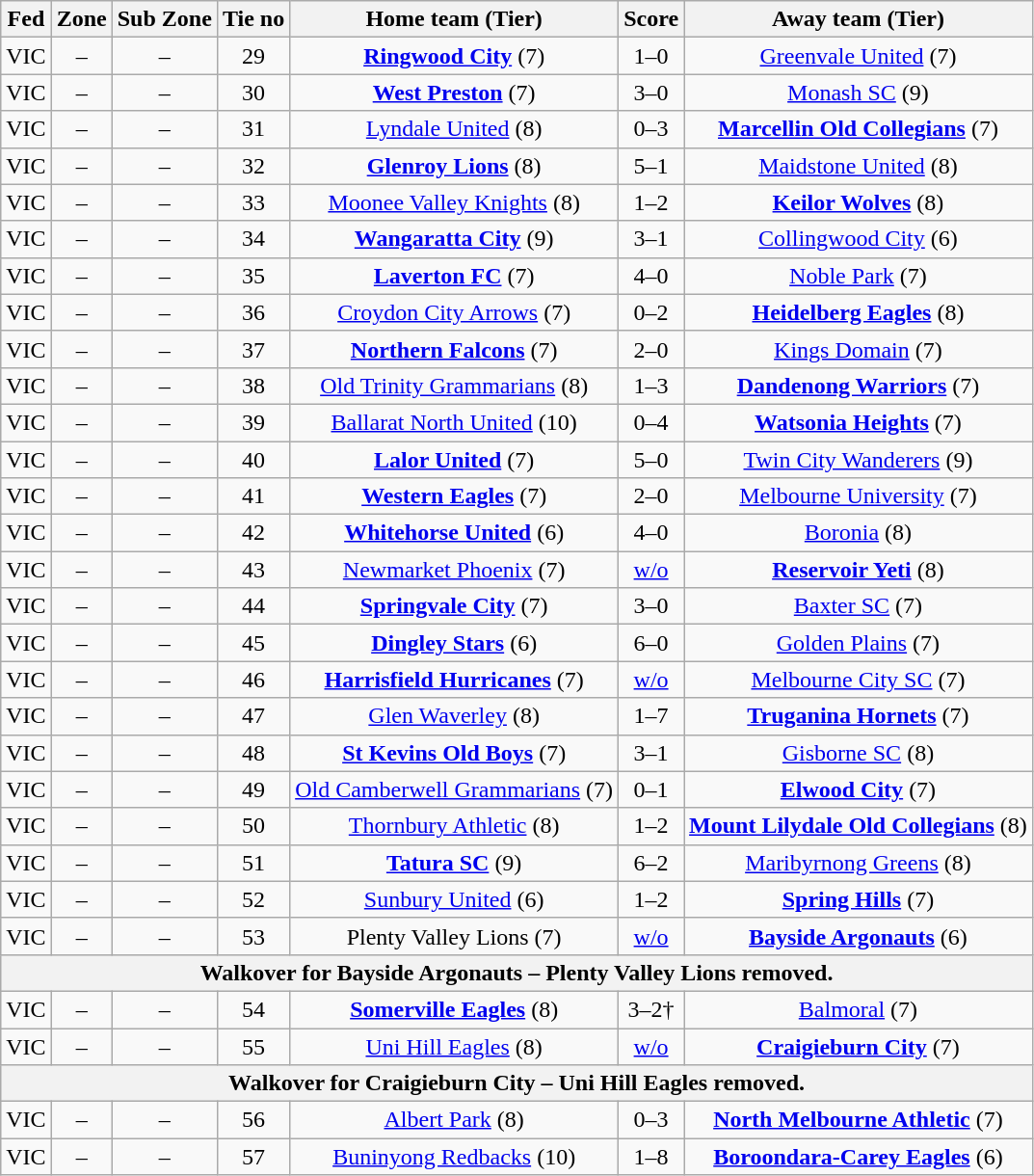<table class="wikitable" style="text-align:center">
<tr>
<th>Fed</th>
<th>Zone</th>
<th>Sub Zone</th>
<th>Tie no</th>
<th>Home team (Tier)</th>
<th>Score</th>
<th>Away team (Tier)</th>
</tr>
<tr>
<td>VIC</td>
<td>–</td>
<td>–</td>
<td>29</td>
<td><strong><a href='#'>Ringwood City</a></strong> (7)</td>
<td>1–0</td>
<td><a href='#'>Greenvale United</a> (7)</td>
</tr>
<tr>
<td>VIC</td>
<td>–</td>
<td>–</td>
<td>30</td>
<td><strong><a href='#'>West Preston</a></strong> (7)</td>
<td>3–0</td>
<td><a href='#'>Monash SC</a> (9)</td>
</tr>
<tr>
<td>VIC</td>
<td>–</td>
<td>–</td>
<td>31</td>
<td><a href='#'>Lyndale United</a> (8)</td>
<td>0–3</td>
<td><strong><a href='#'>Marcellin Old Collegians</a></strong> (7)</td>
</tr>
<tr>
<td>VIC</td>
<td>–</td>
<td>–</td>
<td>32</td>
<td><strong><a href='#'>Glenroy Lions</a></strong> (8)</td>
<td>5–1</td>
<td><a href='#'>Maidstone United</a> (8)</td>
</tr>
<tr>
<td>VIC</td>
<td>–</td>
<td>–</td>
<td>33</td>
<td><a href='#'>Moonee Valley Knights</a> (8)</td>
<td>1–2</td>
<td><strong><a href='#'>Keilor Wolves</a></strong> (8)</td>
</tr>
<tr>
<td>VIC</td>
<td>–</td>
<td>–</td>
<td>34</td>
<td><strong><a href='#'>Wangaratta City</a></strong> (9)</td>
<td>3–1</td>
<td><a href='#'>Collingwood City</a> (6)</td>
</tr>
<tr>
<td>VIC</td>
<td>–</td>
<td>–</td>
<td>35</td>
<td><strong><a href='#'>Laverton FC</a></strong> (7)</td>
<td>4–0</td>
<td><a href='#'>Noble Park</a> (7)</td>
</tr>
<tr>
<td>VIC</td>
<td>–</td>
<td>–</td>
<td>36</td>
<td><a href='#'>Croydon City Arrows</a> (7)</td>
<td>0–2</td>
<td><strong><a href='#'>Heidelberg Eagles</a></strong> (8)</td>
</tr>
<tr>
<td>VIC</td>
<td>–</td>
<td>–</td>
<td>37</td>
<td><strong><a href='#'>Northern Falcons</a></strong> (7)</td>
<td>2–0</td>
<td><a href='#'>Kings Domain</a> (7)</td>
</tr>
<tr>
<td>VIC</td>
<td>–</td>
<td>–</td>
<td>38</td>
<td><a href='#'>Old Trinity Grammarians</a> (8)</td>
<td>1–3</td>
<td><strong><a href='#'>Dandenong Warriors</a></strong> (7)</td>
</tr>
<tr>
<td>VIC</td>
<td>–</td>
<td>–</td>
<td>39</td>
<td><a href='#'>Ballarat North United</a> (10)</td>
<td>0–4</td>
<td><strong><a href='#'>Watsonia Heights</a></strong> (7)</td>
</tr>
<tr>
<td>VIC</td>
<td>–</td>
<td>–</td>
<td>40</td>
<td><strong><a href='#'>Lalor United</a></strong> (7)</td>
<td>5–0</td>
<td><a href='#'>Twin City Wanderers</a> (9)</td>
</tr>
<tr>
<td>VIC</td>
<td>–</td>
<td>–</td>
<td>41</td>
<td><strong><a href='#'>Western Eagles</a></strong> (7)</td>
<td>2–0</td>
<td><a href='#'>Melbourne University</a> (7)</td>
</tr>
<tr>
<td>VIC</td>
<td>–</td>
<td>–</td>
<td>42</td>
<td><strong><a href='#'>Whitehorse United</a></strong> (6)</td>
<td>4–0</td>
<td><a href='#'>Boronia</a> (8)</td>
</tr>
<tr>
<td>VIC</td>
<td>–</td>
<td>–</td>
<td>43</td>
<td><a href='#'>Newmarket Phoenix</a> (7)</td>
<td><a href='#'>w/o</a></td>
<td><strong><a href='#'>Reservoir Yeti</a></strong> (8)</td>
</tr>
<tr>
<td>VIC</td>
<td>–</td>
<td>–</td>
<td>44</td>
<td><strong><a href='#'>Springvale City</a></strong> (7)</td>
<td>3–0</td>
<td><a href='#'>Baxter SC</a> (7)</td>
</tr>
<tr>
<td>VIC</td>
<td>–</td>
<td>–</td>
<td>45</td>
<td><strong><a href='#'>Dingley Stars</a></strong> (6)</td>
<td>6–0</td>
<td><a href='#'>Golden Plains</a> (7)</td>
</tr>
<tr>
<td>VIC</td>
<td>–</td>
<td>–</td>
<td>46</td>
<td><strong><a href='#'>Harrisfield Hurricanes</a></strong> (7)</td>
<td><a href='#'>w/o</a></td>
<td><a href='#'>Melbourne City SC</a> (7)</td>
</tr>
<tr>
<td>VIC</td>
<td>–</td>
<td>–</td>
<td>47</td>
<td><a href='#'>Glen Waverley</a> (8)</td>
<td>1–7</td>
<td><strong><a href='#'>Truganina Hornets</a></strong> (7)</td>
</tr>
<tr>
<td>VIC</td>
<td>–</td>
<td>–</td>
<td>48</td>
<td><strong><a href='#'>St Kevins Old Boys</a></strong> (7)</td>
<td>3–1</td>
<td><a href='#'>Gisborne SC</a> (8)</td>
</tr>
<tr>
<td>VIC</td>
<td>–</td>
<td>–</td>
<td>49</td>
<td><a href='#'>Old Camberwell Grammarians</a> (7)</td>
<td>0–1</td>
<td><strong><a href='#'>Elwood City</a></strong> (7)</td>
</tr>
<tr>
<td>VIC</td>
<td>–</td>
<td>–</td>
<td>50</td>
<td><a href='#'>Thornbury Athletic</a> (8)</td>
<td>1–2</td>
<td><strong><a href='#'>Mount Lilydale Old Collegians</a></strong> (8)</td>
</tr>
<tr>
<td>VIC</td>
<td>–</td>
<td>–</td>
<td>51</td>
<td><strong><a href='#'>Tatura SC</a></strong> (9)</td>
<td>6–2</td>
<td><a href='#'>Maribyrnong Greens</a> (8)</td>
</tr>
<tr>
<td>VIC</td>
<td>–</td>
<td>–</td>
<td>52</td>
<td><a href='#'>Sunbury United</a> (6)</td>
<td>1–2</td>
<td><strong><a href='#'>Spring Hills</a></strong> (7)</td>
</tr>
<tr>
<td>VIC</td>
<td>–</td>
<td>–</td>
<td>53</td>
<td>Plenty Valley Lions (7)</td>
<td><a href='#'>w/o</a></td>
<td><strong><a href='#'>Bayside Argonauts</a></strong> (6)</td>
</tr>
<tr>
<th colspan=7>Walkover for Bayside Argonauts – Plenty Valley Lions removed.</th>
</tr>
<tr>
<td>VIC</td>
<td>–</td>
<td>–</td>
<td>54</td>
<td><strong><a href='#'>Somerville Eagles</a></strong> (8)</td>
<td>3–2†</td>
<td><a href='#'>Balmoral</a> (7)</td>
</tr>
<tr>
<td>VIC</td>
<td>–</td>
<td>–</td>
<td>55</td>
<td><a href='#'>Uni Hill Eagles</a> (8)</td>
<td><a href='#'>w/o</a></td>
<td><strong><a href='#'>Craigieburn City</a></strong> (7)</td>
</tr>
<tr>
<th colspan=7>Walkover for Craigieburn City – Uni Hill Eagles removed.</th>
</tr>
<tr>
<td>VIC</td>
<td>–</td>
<td>–</td>
<td>56</td>
<td><a href='#'>Albert Park</a> (8)</td>
<td>0–3</td>
<td><strong><a href='#'>North Melbourne Athletic</a></strong> (7)</td>
</tr>
<tr>
<td>VIC</td>
<td>–</td>
<td>–</td>
<td>57</td>
<td><a href='#'>Buninyong Redbacks</a> (10)</td>
<td>1–8</td>
<td><strong><a href='#'>Boroondara-Carey Eagles</a></strong> (6)</td>
</tr>
</table>
